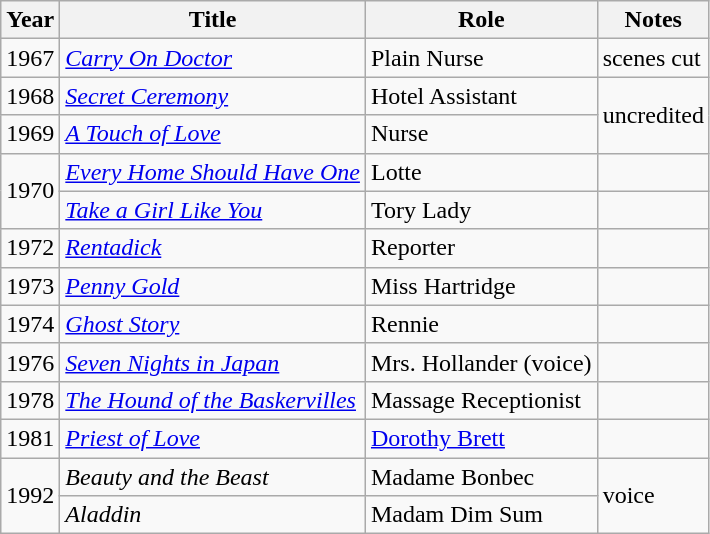<table class="wikitable sortable">
<tr>
<th>Year</th>
<th>Title</th>
<th>Role</th>
<th class="unsortable">Notes</th>
</tr>
<tr>
<td>1967</td>
<td><em><a href='#'>Carry On Doctor</a></em></td>
<td>Plain Nurse</td>
<td>scenes cut</td>
</tr>
<tr>
<td>1968</td>
<td><em><a href='#'>Secret Ceremony</a></em></td>
<td>Hotel Assistant</td>
<td rowspan="2">uncredited</td>
</tr>
<tr>
<td>1969</td>
<td><em><a href='#'>A Touch of Love</a></em></td>
<td>Nurse</td>
</tr>
<tr>
<td rowspan="2">1970</td>
<td><em><a href='#'>Every Home Should Have One</a></em></td>
<td>Lotte</td>
<td></td>
</tr>
<tr>
<td><em><a href='#'>Take a Girl Like You</a></em></td>
<td>Tory Lady</td>
<td></td>
</tr>
<tr>
<td>1972</td>
<td><em><a href='#'>Rentadick</a></em></td>
<td>Reporter</td>
<td></td>
</tr>
<tr>
<td>1973</td>
<td><em><a href='#'>Penny Gold</a></em></td>
<td>Miss Hartridge</td>
<td></td>
</tr>
<tr>
<td>1974</td>
<td><em><a href='#'>Ghost Story</a></em></td>
<td>Rennie</td>
<td></td>
</tr>
<tr>
<td>1976</td>
<td><em><a href='#'>Seven Nights in Japan</a></em></td>
<td>Mrs. Hollander (voice)</td>
<td></td>
</tr>
<tr>
<td>1978</td>
<td><em><a href='#'>The Hound of the Baskervilles</a></em></td>
<td>Massage Receptionist</td>
<td></td>
</tr>
<tr>
<td>1981</td>
<td><em><a href='#'>Priest of Love</a></em></td>
<td><a href='#'>Dorothy Brett</a></td>
<td></td>
</tr>
<tr>
<td rowspan="2">1992</td>
<td><em>Beauty and the Beast</em></td>
<td>Madame Bonbec</td>
<td rowspan="2">voice</td>
</tr>
<tr>
<td><em>Aladdin</em></td>
<td>Madam Dim Sum</td>
</tr>
</table>
